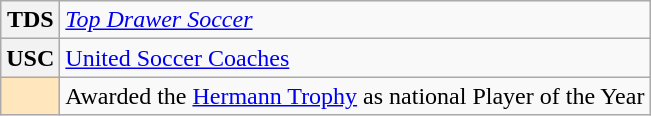<table class="wikitable">
<tr>
<th scope="row" style="text-align:center">TDS</th>
<td><em><a href='#'>Top Drawer Soccer</a></em></td>
</tr>
<tr>
<th scope="row" style="text-align:center">USC</th>
<td><a href='#'>United Soccer Coaches</a></td>
</tr>
<tr>
<th scope="row" style="background:#ffe6bd;"></th>
<td>Awarded the <a href='#'>Hermann Trophy</a> as national Player of the Year</td>
</tr>
</table>
